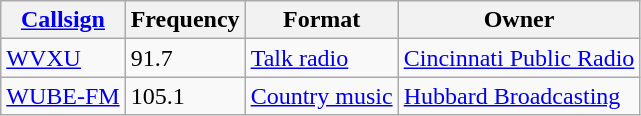<table class="wikitable">
<tr>
<th><a href='#'>Callsign</a></th>
<th>Frequency</th>
<th>Format</th>
<th>Owner</th>
</tr>
<tr>
<td><a href='#'>WVXU</a></td>
<td>91.7</td>
<td><a href='#'>Talk radio</a></td>
<td><a href='#'>Cincinnati Public Radio</a></td>
</tr>
<tr>
<td><a href='#'>WUBE-FM</a></td>
<td>105.1</td>
<td><a href='#'>Country music</a></td>
<td><a href='#'>Hubbard Broadcasting</a></td>
</tr>
</table>
